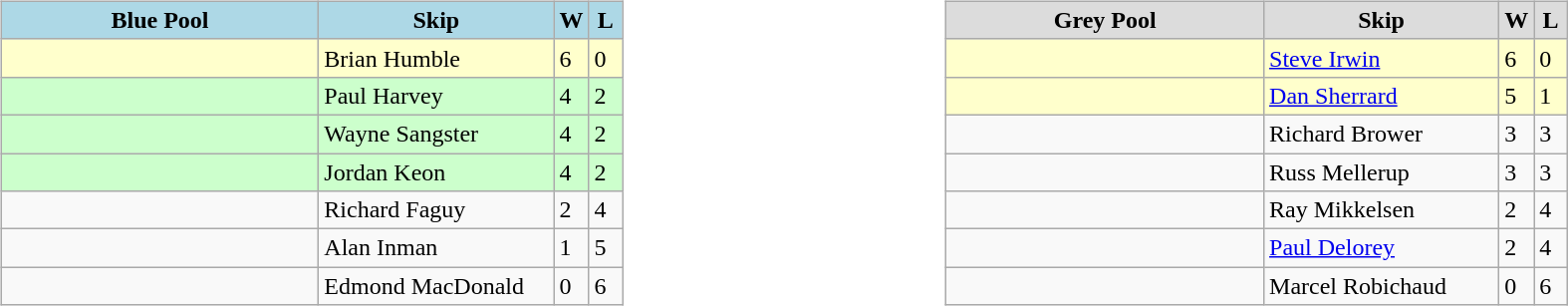<table>
<tr>
<td width=10% valign="top"><br><table class="wikitable">
<tr>
<th style="background: #ADD8E6;"  width=205>Blue Pool</th>
<th style="background: #ADD8E6;" width=150>Skip</th>
<th style="background: #ADD8E6;"  width=15>W</th>
<th style="background: #ADD8E6;" width=15>L</th>
</tr>
<tr bgcolor=#ffffcc>
<td></td>
<td>Brian Humble</td>
<td>6</td>
<td>0</td>
</tr>
<tr bgcolor=#ccffcc>
<td></td>
<td>Paul Harvey</td>
<td>4</td>
<td>2</td>
</tr>
<tr bgcolor=#ccffcc>
<td></td>
<td>Wayne Sangster</td>
<td>4</td>
<td>2</td>
</tr>
<tr bgcolor=#ccffcc>
<td></td>
<td>Jordan Keon</td>
<td>4</td>
<td>2</td>
</tr>
<tr>
<td></td>
<td>Richard Faguy</td>
<td>2</td>
<td>4</td>
</tr>
<tr>
<td></td>
<td>Alan Inman</td>
<td>1</td>
<td>5</td>
</tr>
<tr>
<td></td>
<td>Edmond MacDonald</td>
<td>0</td>
<td>6</td>
</tr>
</table>
</td>
<td width=10% valign="top"><br><table class="wikitable">
<tr>
<th style="background: #DCDCDC;"  width=205>Grey Pool</th>
<th style="background: #DCDCDC;" width=150>Skip</th>
<th style="background: #DCDCDC;"  width=15>W</th>
<th style="background: #DCDCDC;" width=15>L</th>
</tr>
<tr bgcolor=#ffffcc>
<td></td>
<td><a href='#'>Steve Irwin</a></td>
<td>6</td>
<td>0</td>
</tr>
<tr bgcolor=#ffffcc>
<td></td>
<td><a href='#'>Dan Sherrard</a></td>
<td>5</td>
<td>1</td>
</tr>
<tr>
<td></td>
<td>Richard Brower</td>
<td>3</td>
<td>3</td>
</tr>
<tr>
<td></td>
<td>Russ Mellerup</td>
<td>3</td>
<td>3</td>
</tr>
<tr>
<td></td>
<td>Ray Mikkelsen</td>
<td>2</td>
<td>4</td>
</tr>
<tr>
<td></td>
<td><a href='#'>Paul Delorey</a></td>
<td>2</td>
<td>4</td>
</tr>
<tr>
<td></td>
<td>Marcel Robichaud</td>
<td>0</td>
<td>6</td>
</tr>
</table>
</td>
</tr>
</table>
